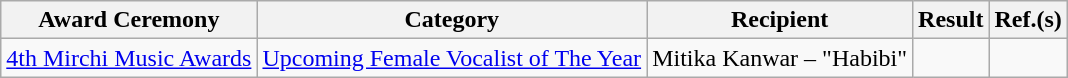<table class="wikitable">
<tr>
<th>Award Ceremony</th>
<th>Category</th>
<th>Recipient</th>
<th>Result</th>
<th>Ref.(s)</th>
</tr>
<tr>
<td><a href='#'>4th Mirchi Music Awards</a></td>
<td><a href='#'>Upcoming Female Vocalist of The Year</a></td>
<td>Mitika Kanwar – "Habibi"</td>
<td></td>
<td></td>
</tr>
</table>
